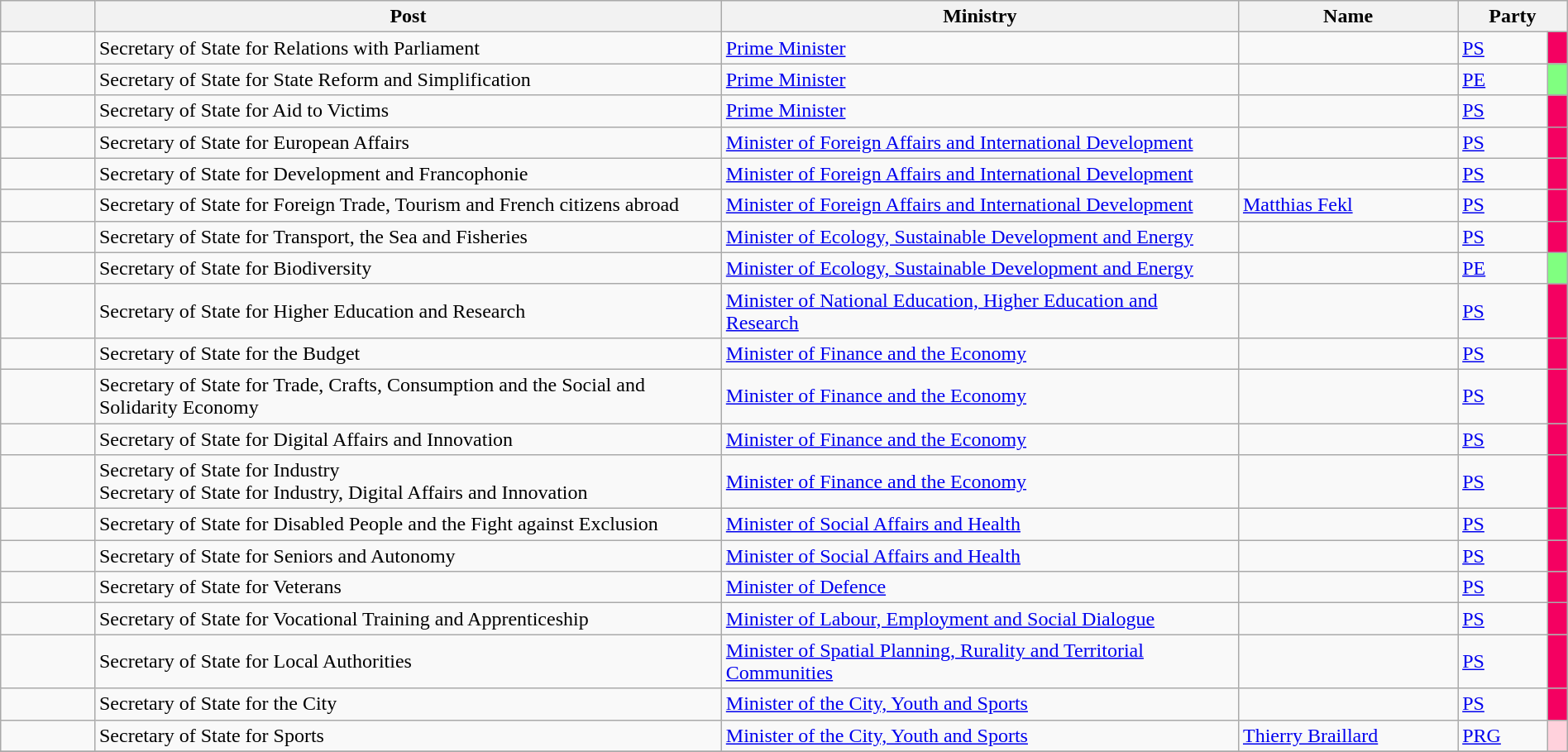<table class="wikitable sortable" style="width:100%;">
<tr>
<th class="unsortable"></th>
<th width=40%>Post</th>
<th width=33%>Ministry</th>
<th width=14%>Name</th>
<th colspan="2" width="7%">Party</th>
</tr>
<tr>
<td></td>
<td>Secretary of State for Relations with Parliament</td>
<td><a href='#'>Prime Minister</a></td>
<td></td>
<td><a href='#'>PS</a></td>
<td style="width:1px;; background:#F40061;"></td>
</tr>
<tr>
<td></td>
<td>Secretary of State for State Reform and Simplification</td>
<td><a href='#'>Prime Minister</a></td>
<td></td>
<td><a href='#'>PE</a></td>
<td style="width:1px;; background:#80FF80;"></td>
</tr>
<tr>
<td></td>
<td>Secretary of State for Aid to Victims</td>
<td><a href='#'>Prime Minister</a></td>
<td></td>
<td><a href='#'>PS</a></td>
<td style="width:1px;; background:#F40061;"></td>
</tr>
<tr>
<td></td>
<td>Secretary of State for European Affairs</td>
<td><a href='#'>Minister of Foreign Affairs and International Development</a></td>
<td></td>
<td><a href='#'>PS</a></td>
<td style="width:1px;; background:#F40061;"></td>
</tr>
<tr>
<td></td>
<td>Secretary of State for Development and Francophonie</td>
<td><a href='#'>Minister of Foreign Affairs and International Development</a></td>
<td></td>
<td><a href='#'>PS</a></td>
<td style="width:1px;; background:#F40061;"></td>
</tr>
<tr>
<td></td>
<td>Secretary of State for Foreign Trade, Tourism and French citizens abroad</td>
<td><a href='#'>Minister of Foreign Affairs and International Development</a></td>
<td><a href='#'>Matthias Fekl</a> </td>
<td><a href='#'>PS</a></td>
<td style="width:1px;; background:#F40061;"></td>
</tr>
<tr>
<td></td>
<td>Secretary of State for Transport, the Sea and Fisheries</td>
<td><a href='#'>Minister of Ecology, Sustainable Development and Energy</a></td>
<td></td>
<td><a href='#'>PS</a></td>
<td style="width:1px;; background:#F40061;"></td>
</tr>
<tr>
<td></td>
<td>Secretary of State for Biodiversity</td>
<td><a href='#'>Minister of Ecology, Sustainable Development and Energy</a></td>
<td></td>
<td><a href='#'>PE</a></td>
<td style="width:1px;; background:#80FF80;"></td>
</tr>
<tr>
<td></td>
<td>Secretary of State for Higher Education and Research</td>
<td><a href='#'>Minister of National Education, Higher Education and Research</a></td>
<td></td>
<td><a href='#'>PS</a></td>
<td style="width:1px;; background:#F40061;"></td>
</tr>
<tr>
<td></td>
<td>Secretary of State for the Budget</td>
<td><a href='#'>Minister of Finance and the Economy</a></td>
<td></td>
<td><a href='#'>PS</a></td>
<td style="width:1px;; background:#F40061;"></td>
</tr>
<tr>
<td></td>
<td>Secretary of State for Trade, Crafts, Consumption and the Social and Solidarity Economy</td>
<td><a href='#'>Minister of Finance and the Economy</a></td>
<td></td>
<td><a href='#'>PS</a></td>
<td style="width:1px;; background:#F40061;"></td>
</tr>
<tr>
<td></td>
<td>Secretary of State for Digital Affairs and Innovation </td>
<td><a href='#'>Minister of Finance and the Economy</a></td>
<td></td>
<td><a href='#'>PS</a></td>
<td style="width:1px;; background:#F40061;"></td>
</tr>
<tr>
<td></td>
<td>Secretary of State for Industry <br>Secretary of State for Industry, Digital Affairs and Innovation </td>
<td><a href='#'>Minister of Finance and the Economy</a></td>
<td></td>
<td><a href='#'>PS</a></td>
<td style="width:1px;; background:#F40061;"></td>
</tr>
<tr>
<td></td>
<td>Secretary of State for Disabled People and the Fight against Exclusion</td>
<td><a href='#'>Minister of Social Affairs and Health</a></td>
<td></td>
<td><a href='#'>PS</a></td>
<td style="width:1px;; background:#F40061;"></td>
</tr>
<tr>
<td></td>
<td>Secretary of State for Seniors and Autonomy</td>
<td><a href='#'>Minister of Social Affairs and Health</a></td>
<td></td>
<td><a href='#'>PS</a></td>
<td style="width:1px;; background:#F40061;"></td>
</tr>
<tr>
<td></td>
<td>Secretary of State for Veterans</td>
<td><a href='#'>Minister of Defence</a></td>
<td></td>
<td><a href='#'>PS</a></td>
<td style="width:1px;; background:#F40061;"></td>
</tr>
<tr>
<td></td>
<td>Secretary of State for Vocational Training and Apprenticeship</td>
<td><a href='#'>Minister of Labour, Employment and Social Dialogue</a></td>
<td></td>
<td><a href='#'>PS</a></td>
<td style="width:1px;; background:#F40061;"></td>
</tr>
<tr>
<td></td>
<td>Secretary of State for Local Authorities</td>
<td><a href='#'>Minister of Spatial Planning, Rurality and Territorial Communities</a></td>
<td></td>
<td><a href='#'>PS</a></td>
<td style="width:1px;; background:#F40061;"></td>
</tr>
<tr>
<td></td>
<td>Secretary of State for the City</td>
<td><a href='#'>Minister of the City, Youth and Sports</a></td>
<td></td>
<td><a href='#'>PS</a></td>
<td style="width:1px;; background:#F40061;"></td>
</tr>
<tr>
<td></td>
<td>Secretary of State for Sports</td>
<td><a href='#'>Minister of the City, Youth and Sports</a></td>
<td><a href='#'>Thierry Braillard</a></td>
<td><a href='#'>PRG</a></td>
<td style="width:1px;; background:#ffd1dc;"></td>
</tr>
<tr>
</tr>
</table>
